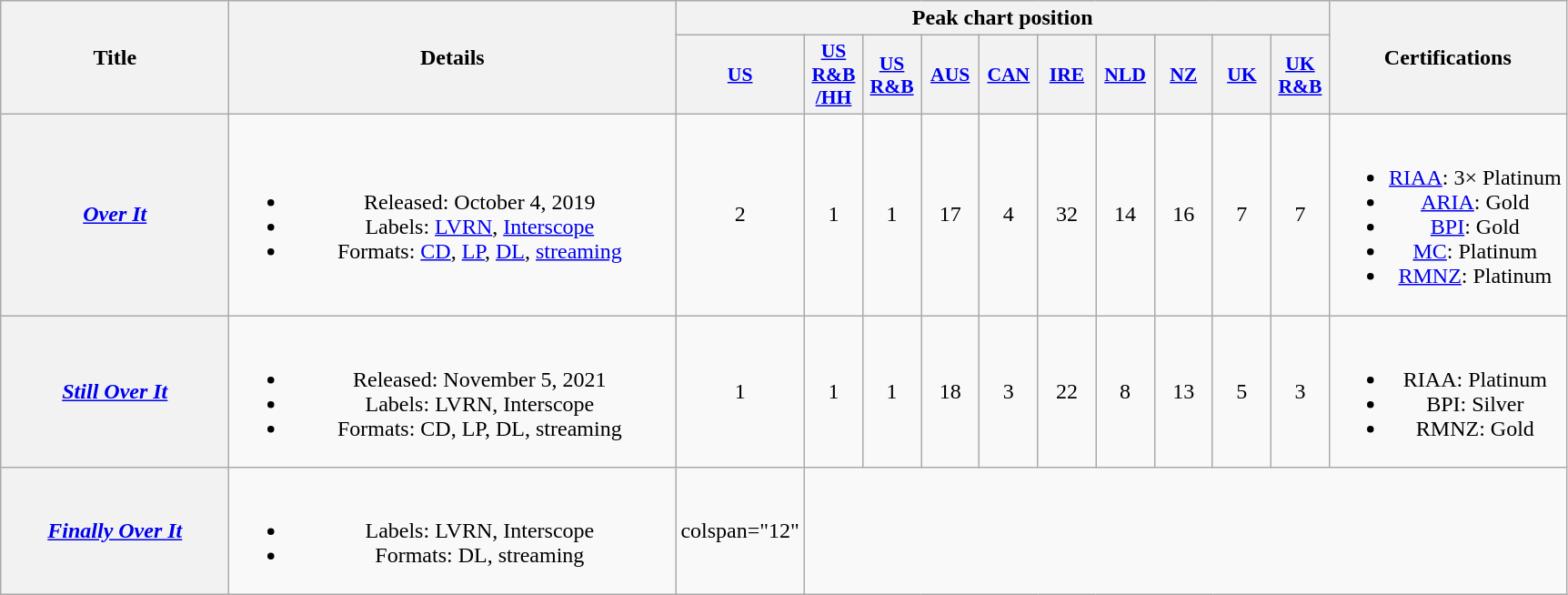<table class="wikitable plainrowheaders" style="text-align:center;">
<tr>
<th scope="col" rowspan="2" style="width:10em;">Title</th>
<th scope="col" rowspan="2" style="width:20em;">Details</th>
<th scope="col" colspan="10">Peak chart position</th>
<th scope="col" rowspan="2">Certifications</th>
</tr>
<tr>
<th scope="col" style="width:2.5em;font-size:90%;"><a href='#'>US</a><br></th>
<th scope="col" style="width:2.5em;font-size:90%;"><a href='#'>US<br>R&B<br>/HH</a><br></th>
<th scope="col" style="width:2.5em;font-size:90%;"><a href='#'>US<br>R&B</a><br></th>
<th scope="col" style="width:2.5em;font-size:90%;"><a href='#'>AUS</a><br></th>
<th scope="col" style="width:2.5em;font-size:90%;"><a href='#'>CAN</a><br></th>
<th scope="col" style="width:2.5em;font-size:90%;"><a href='#'>IRE</a><br></th>
<th scope="col" style="width:2.5em;font-size:90%;"><a href='#'>NLD</a><br></th>
<th scope="col" style="width:2.5em;font-size:90%;"><a href='#'>NZ</a><br></th>
<th scope="col" style="width:2.5em;font-size:90%;"><a href='#'>UK</a><br></th>
<th scope="col" style="width:2.5em;font-size:90%;"><a href='#'>UK<br>R&B</a><br></th>
</tr>
<tr>
<th scope="row"><em><a href='#'>Over It</a></em></th>
<td><br><ul><li>Released: October 4, 2019</li><li>Labels: <a href='#'>LVRN</a>, <a href='#'>Interscope</a></li><li>Formats: <a href='#'>CD</a>, <a href='#'>LP</a>, <a href='#'>DL</a>, <a href='#'>streaming</a></li></ul></td>
<td>2</td>
<td>1</td>
<td>1</td>
<td>17</td>
<td>4</td>
<td>32</td>
<td>14</td>
<td>16</td>
<td>7</td>
<td>7</td>
<td><br><ul><li><a href='#'>RIAA</a>: 3× Platinum</li><li><a href='#'>ARIA</a>: Gold</li><li><a href='#'>BPI</a>: Gold</li><li><a href='#'>MC</a>: Platinum</li><li><a href='#'>RMNZ</a>: Platinum</li></ul></td>
</tr>
<tr>
<th scope="row"><em><a href='#'>Still Over It</a></em></th>
<td><br><ul><li>Released: November 5, 2021</li><li>Labels: LVRN, Interscope</li><li>Formats: CD, LP, DL, streaming</li></ul></td>
<td>1</td>
<td>1</td>
<td>1</td>
<td>18</td>
<td>3</td>
<td>22</td>
<td>8</td>
<td>13</td>
<td>5</td>
<td>3</td>
<td><br><ul><li>RIAA: Platinum</li><li>BPI: Silver</li><li>RMNZ: Gold</li></ul></td>
</tr>
<tr>
<th scope="row"><em><a href='#'>Finally Over It</a></em></th>
<td><br><ul><li>Labels: LVRN, Interscope</li><li>Formats: DL, streaming</li></ul></td>
<td>colspan="12" </td>
</tr>
</table>
